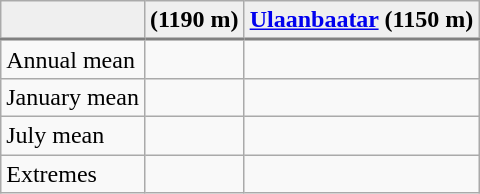<table class="wikitable">
<tr>
<th style="background: #efefef; border-bottom: 2px solid gray;"></th>
<th style="background: #efefef; border-bottom: 2px solid gray;">(1190 m)</th>
<th style="background: #efefef; border-bottom: 2px solid gray;"><a href='#'>Ulaanbaatar</a> (1150 m)</th>
</tr>
<tr>
<td>Annual mean</td>
<td></td>
<td></td>
</tr>
<tr>
<td>January mean</td>
<td></td>
<td></td>
</tr>
<tr>
<td>July mean</td>
<td></td>
<td></td>
</tr>
<tr>
<td>Extremes</td>
<td></td>
<td></td>
</tr>
</table>
